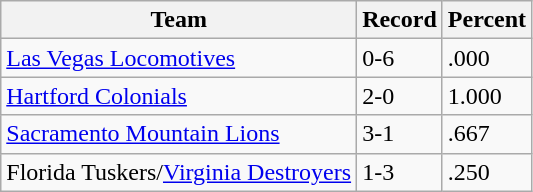<table class="wikitable">
<tr>
<th>Team</th>
<th>Record</th>
<th>Percent</th>
</tr>
<tr>
<td><a href='#'>Las Vegas Locomotives</a></td>
<td>0-6</td>
<td>.000</td>
</tr>
<tr>
<td><a href='#'>Hartford Colonials</a></td>
<td>2-0</td>
<td>1.000</td>
</tr>
<tr>
<td><a href='#'>Sacramento Mountain Lions</a></td>
<td>3-1</td>
<td>.667</td>
</tr>
<tr>
<td>Florida Tuskers/<a href='#'>Virginia Destroyers</a></td>
<td>1-3</td>
<td>.250</td>
</tr>
</table>
